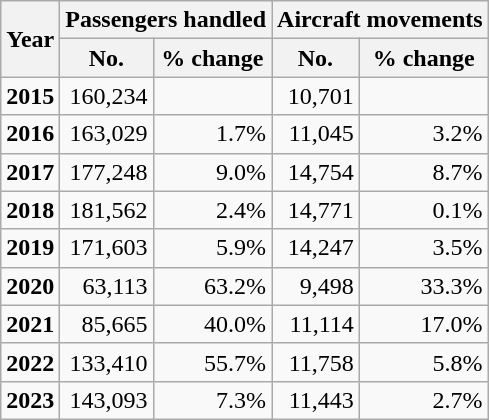<table class="wikitable sortable">
<tr>
<th rowspan=2>Year</th>
<th colspan=2>Passengers handled</th>
<th colspan=2>Aircraft movements</th>
</tr>
<tr>
<th>No.</th>
<th>% change</th>
<th>No.</th>
<th>% change</th>
</tr>
<tr>
<td><strong>2015</strong></td>
<td align=right>160,234</td>
<td align=right></td>
<td align=right>10,701</td>
<td align=right></td>
</tr>
<tr>
<td><strong>2016</strong></td>
<td align=right>163,029</td>
<td align=right> 1.7%</td>
<td align=right>11,045</td>
<td align=right> 3.2%</td>
</tr>
<tr>
<td><strong>2017</strong></td>
<td align=right>177,248</td>
<td align=right> 9.0%</td>
<td align=right>14,754</td>
<td align=right> 8.7%</td>
</tr>
<tr>
<td><strong>2018</strong></td>
<td align=right>181,562</td>
<td align=right> 2.4%</td>
<td align=right>14,771</td>
<td align=right> 0.1%</td>
</tr>
<tr>
<td><strong>2019</strong></td>
<td align=right>171,603</td>
<td align=right> 5.9%</td>
<td align=right>14,247</td>
<td align=right> 3.5%</td>
</tr>
<tr>
<td><strong>2020</strong></td>
<td align=right>63,113</td>
<td align=right> 63.2%</td>
<td align=right>9,498</td>
<td align=right> 33.3%</td>
</tr>
<tr>
<td><strong>2021</strong></td>
<td align=right>85,665</td>
<td align=right> 40.0%</td>
<td align=right>11,114</td>
<td align=right> 17.0%</td>
</tr>
<tr>
<td><strong>2022</strong></td>
<td align=right>133,410</td>
<td align=right> 55.7%</td>
<td align=right>11,758</td>
<td align=right> 5.8%</td>
</tr>
<tr>
<td><strong>2023</strong></td>
<td align=right>143,093</td>
<td align=right> 7.3%</td>
<td align=right>11,443</td>
<td align=right> 2.7%</td>
</tr>
</table>
